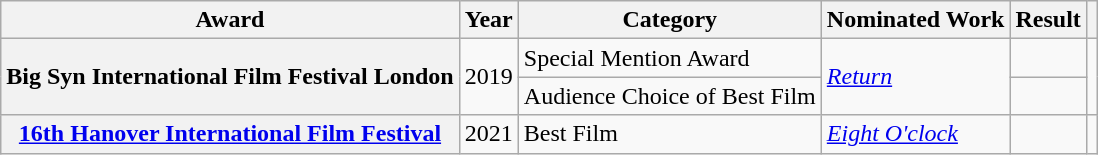<table class="wikitable sortable plainrowheaders">
<tr>
<th scope="col">Award</th>
<th scope="col">Year</th>
<th scope="col">Category</th>
<th scope="col">Nominated Work</th>
<th scope="col">Result</th>
<th scope="col" class="unsortable"></th>
</tr>
<tr>
<th rowspan="2" scope="row">Big Syn International Film Festival London</th>
<td rowspan="2">2019</td>
<td>Special Mention Award</td>
<td rowspan="2"><em><a href='#'>Return</a></em></td>
<td></td>
<td rowspan="2"></td>
</tr>
<tr>
<td>Audience Choice of Best Film</td>
<td></td>
</tr>
<tr>
<th scope="row"><a href='#'>16th Hanover International Film Festival</a></th>
<td>2021</td>
<td>Best Film</td>
<td><em><a href='#'>Eight O'clock</a></em></td>
<td></td>
<td></td>
</tr>
</table>
